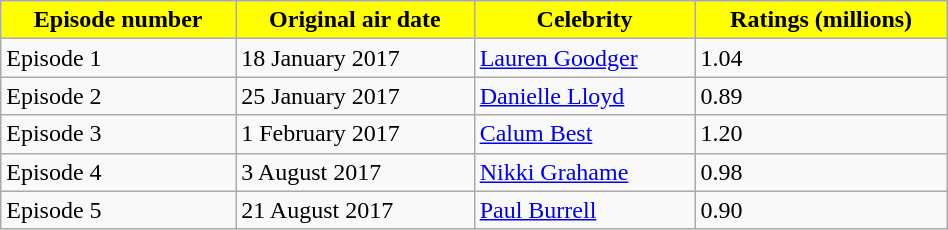<table class="wikitable plainrowheaders" style="width:50%;">
<tr>
<th style="background:yellow;">Episode number</th>
<th style="background:yellow;">Original air date</th>
<th style="background:yellow;">Celebrity</th>
<th style="background:yellow;">Ratings (millions)</th>
</tr>
<tr>
<td>Episode 1</td>
<td>18 January 2017</td>
<td><a href='#'>Lauren Goodger</a></td>
<td>1.04</td>
</tr>
<tr>
<td>Episode 2</td>
<td>25 January 2017</td>
<td><a href='#'>Danielle Lloyd</a></td>
<td>0.89</td>
</tr>
<tr>
<td>Episode 3</td>
<td>1 February 2017</td>
<td><a href='#'>Calum Best</a></td>
<td>1.20</td>
</tr>
<tr>
<td>Episode 4</td>
<td>3 August 2017</td>
<td><a href='#'>Nikki Grahame</a></td>
<td>0.98</td>
</tr>
<tr>
<td>Episode 5</td>
<td>21 August 2017</td>
<td><a href='#'>Paul Burrell</a></td>
<td>0.90</td>
</tr>
</table>
